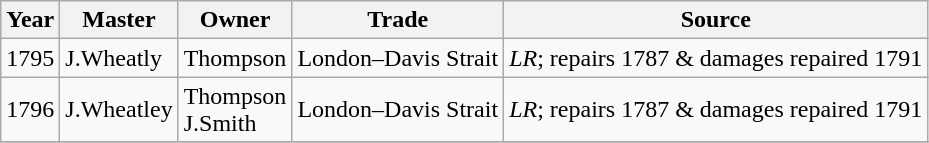<table class=" wikitable">
<tr>
<th>Year</th>
<th>Master</th>
<th>Owner</th>
<th>Trade</th>
<th>Source</th>
</tr>
<tr>
<td>1795</td>
<td>J.Wheatly</td>
<td>Thompson</td>
<td>London–Davis Strait</td>
<td><em>LR</em>; repairs 1787 & damages repaired 1791</td>
</tr>
<tr>
<td>1796</td>
<td>J.Wheatley</td>
<td>Thompson<br>J.Smith</td>
<td>London–Davis Strait</td>
<td><em>LR</em>; repairs 1787 & damages repaired 1791</td>
</tr>
<tr>
</tr>
</table>
